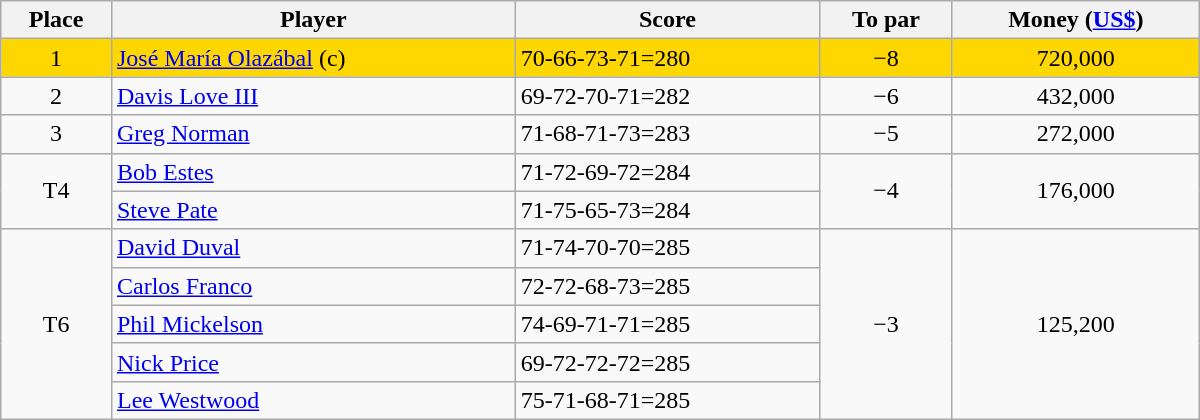<table class="wikitable" style="width:50em;margin-bottom:0;">
<tr>
<th>Place</th>
<th>Player</th>
<th>Score</th>
<th>To par</th>
<th>Money (<a href='#'>US$</a>)</th>
</tr>
<tr style="background:gold">
<td align=center>1</td>
<td> <a href='#'>José María Olazábal</a> (c)</td>
<td>70-66-73-71=280</td>
<td align=center>−8</td>
<td align=center>720,000</td>
</tr>
<tr>
<td align=center>2</td>
<td> <a href='#'>Davis Love III</a></td>
<td>69-72-70-71=282</td>
<td align=center>−6</td>
<td align=center>432,000</td>
</tr>
<tr>
<td align=center>3</td>
<td> <a href='#'>Greg Norman</a></td>
<td>71-68-71-73=283</td>
<td align=center>−5</td>
<td align=center>272,000</td>
</tr>
<tr>
<td rowspan=2 align=center>T4</td>
<td> <a href='#'>Bob Estes</a></td>
<td>71-72-69-72=284</td>
<td rowspan=2 align=center>−4</td>
<td rowspan=2 align=center>176,000</td>
</tr>
<tr>
<td> <a href='#'>Steve Pate</a></td>
<td>71-75-65-73=284</td>
</tr>
<tr>
<td rowspan=5 align=center>T6</td>
<td> <a href='#'>David Duval</a></td>
<td>71-74-70-70=285</td>
<td rowspan=5 align=center>−3</td>
<td rowspan=5 align=center>125,200</td>
</tr>
<tr>
<td> <a href='#'>Carlos Franco</a></td>
<td>72-72-68-73=285</td>
</tr>
<tr>
<td> <a href='#'>Phil Mickelson</a></td>
<td>74-69-71-71=285</td>
</tr>
<tr>
<td> <a href='#'>Nick Price</a></td>
<td>69-72-72-72=285</td>
</tr>
<tr>
<td> <a href='#'>Lee Westwood</a></td>
<td>75-71-68-71=285</td>
</tr>
</table>
